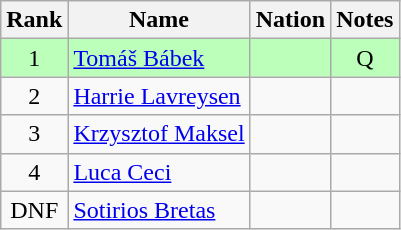<table class="wikitable sortable" style="text-align:center">
<tr>
<th>Rank</th>
<th>Name</th>
<th>Nation</th>
<th>Notes</th>
</tr>
<tr bgcolor=bbffbb>
<td>1</td>
<td align=left><a href='#'>Tomáš Bábek</a></td>
<td align=left></td>
<td>Q</td>
</tr>
<tr>
<td>2</td>
<td align=left><a href='#'>Harrie Lavreysen</a></td>
<td align=left></td>
<td></td>
</tr>
<tr>
<td>3</td>
<td align=left><a href='#'>Krzysztof Maksel</a></td>
<td align=left></td>
<td></td>
</tr>
<tr>
<td>4</td>
<td align=left><a href='#'>Luca Ceci</a></td>
<td align=left></td>
<td></td>
</tr>
<tr>
<td>DNF</td>
<td align=left><a href='#'>Sotirios Bretas</a></td>
<td align=left></td>
<td></td>
</tr>
</table>
